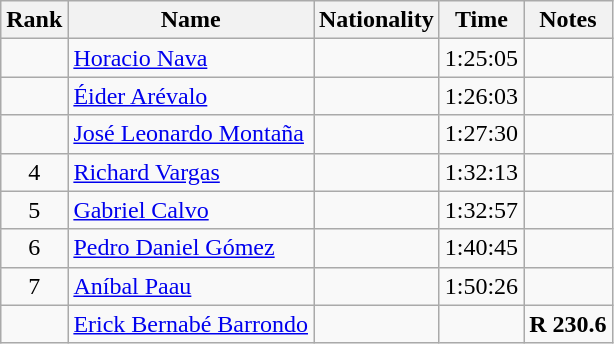<table class="wikitable sortable" style="text-align:center">
<tr>
<th>Rank</th>
<th>Name</th>
<th>Nationality</th>
<th>Time</th>
<th>Notes</th>
</tr>
<tr>
<td></td>
<td align=left><a href='#'>Horacio Nava</a></td>
<td align=left></td>
<td>1:25:05</td>
<td></td>
</tr>
<tr>
<td></td>
<td align=left><a href='#'>Éider Arévalo</a></td>
<td align=left></td>
<td>1:26:03</td>
<td></td>
</tr>
<tr>
<td></td>
<td align=left><a href='#'>José Leonardo Montaña</a></td>
<td align=left></td>
<td>1:27:30</td>
<td></td>
</tr>
<tr>
<td>4</td>
<td align=left><a href='#'>Richard Vargas</a></td>
<td align=left></td>
<td>1:32:13</td>
<td></td>
</tr>
<tr>
<td>5</td>
<td align=left><a href='#'>Gabriel Calvo</a></td>
<td align=left></td>
<td>1:32:57</td>
<td></td>
</tr>
<tr>
<td>6</td>
<td align=left><a href='#'>Pedro Daniel Gómez</a></td>
<td align=left></td>
<td>1:40:45</td>
<td></td>
</tr>
<tr>
<td>7</td>
<td align=left><a href='#'>Aníbal Paau</a></td>
<td align=left></td>
<td>1:50:26</td>
<td></td>
</tr>
<tr>
<td></td>
<td align=left><a href='#'>Erick Bernabé Barrondo</a></td>
<td align=left></td>
<td></td>
<td><strong>R 230.6</strong></td>
</tr>
</table>
